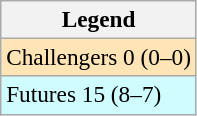<table class=wikitable style=font-size:97%>
<tr>
<th>Legend</th>
</tr>
<tr style="background:moccasin;">
<td>Challengers 0 (0–0)</td>
</tr>
<tr style="background:#cffcff;">
<td>Futures 15 (8–7)</td>
</tr>
</table>
